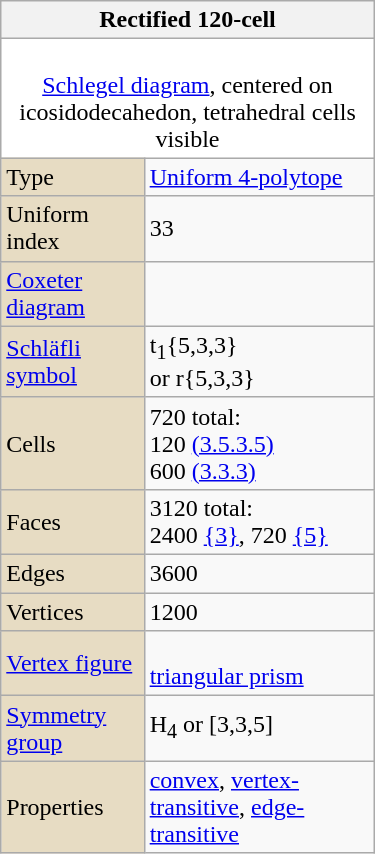<table class="wikitable" align="right" style="margin-left:10px" width="250">
<tr>
<th bgcolor=#e7dcc3 colspan=2>Rectified 120-cell</th>
</tr>
<tr>
<td bgcolor=#ffffff align=center colspan=2><br><a href='#'>Schlegel diagram</a>, centered on icosidodecahedon, tetrahedral cells visible</td>
</tr>
<tr>
<td bgcolor=#e7dcc3>Type</td>
<td><a href='#'>Uniform 4-polytope</a></td>
</tr>
<tr>
<td bgcolor=#e7dcc3>Uniform index</td>
<td>33</td>
</tr>
<tr>
<td bgcolor=#e7dcc3><a href='#'>Coxeter diagram</a></td>
<td></td>
</tr>
<tr>
<td bgcolor=#e7dcc3><a href='#'>Schläfli symbol</a></td>
<td>t<sub>1</sub>{5,3,3}<br>or r{5,3,3}</td>
</tr>
<tr>
<td bgcolor=#e7dcc3>Cells</td>
<td>720 total:<br>120 <a href='#'>(3.5.3.5)</a> <br>600 <a href='#'>(3.3.3)</a> </td>
</tr>
<tr>
<td bgcolor=#e7dcc3>Faces</td>
<td>3120 total:<br>2400 <a href='#'>{3}</a>, 720 <a href='#'>{5}</a></td>
</tr>
<tr>
<td bgcolor=#e7dcc3>Edges</td>
<td>3600</td>
</tr>
<tr>
<td bgcolor=#e7dcc3>Vertices</td>
<td>1200</td>
</tr>
<tr>
<td bgcolor=#e7dcc3><a href='#'>Vertex figure</a></td>
<td><br><a href='#'>triangular prism</a></td>
</tr>
<tr>
<td bgcolor=#e7dcc3><a href='#'>Symmetry group</a></td>
<td>H<sub>4</sub> or [3,3,5]</td>
</tr>
<tr>
<td bgcolor=#e7dcc3>Properties</td>
<td><a href='#'>convex</a>, <a href='#'>vertex-transitive</a>, <a href='#'>edge-transitive</a></td>
</tr>
</table>
